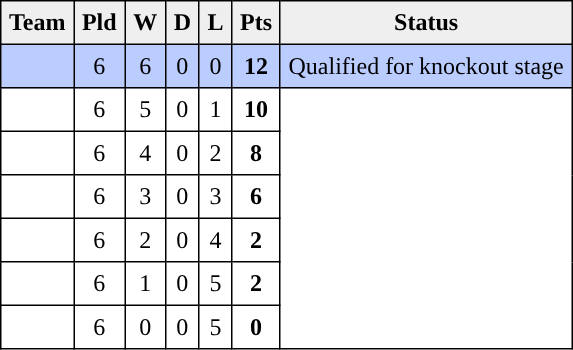<table style=border-collapse:collapse border=1 cellspacing=0 cellpadding=5>
<tr align=center bgcolor=#efefef>
<th>Team</th>
<th>Pld</th>
<th>W</th>
<th>D</th>
<th>L</th>
<th>Pts</th>
<th>Status</th>
</tr>
<tr align=center style="background:#bbccff;">
<td style="text-align:left;"> </td>
<td>6</td>
<td>6</td>
<td>0</td>
<td>0</td>
<td><strong>12</strong></td>
<td rowspan=1>Qualified for knockout stage</td>
</tr>
<tr align=center style="background:">
<td style="text-align:left;"> </td>
<td>6</td>
<td>5</td>
<td>0</td>
<td>1</td>
<td><strong>10</strong></td>
<td rowspan=6></td>
</tr>
<tr align=center style="background:">
<td style="text-align:left;"> </td>
<td>6</td>
<td>4</td>
<td>0</td>
<td>2</td>
<td><strong>8</strong></td>
</tr>
<tr align=center style="background:#FFFFFF;">
<td style="text-align:left;"> </td>
<td>6</td>
<td>3</td>
<td>0</td>
<td>3</td>
<td><strong>6</strong></td>
</tr>
<tr align=center style="background:#FFFFFF;">
<td style="text-align:left;"> </td>
<td>6</td>
<td>2</td>
<td>0</td>
<td>4</td>
<td><strong>2</strong></td>
</tr>
<tr align=center style="background:#FFFFFF;">
<td style="text-align:left;"> </td>
<td>6</td>
<td>1</td>
<td>0</td>
<td>5</td>
<td><strong>2</strong></td>
</tr>
<tr align=center style="background:#FFFFFF;">
<td style="text-align:left;"> </td>
<td>6</td>
<td>0</td>
<td>0</td>
<td>5</td>
<td><strong>0</strong></td>
</tr>
</table>
